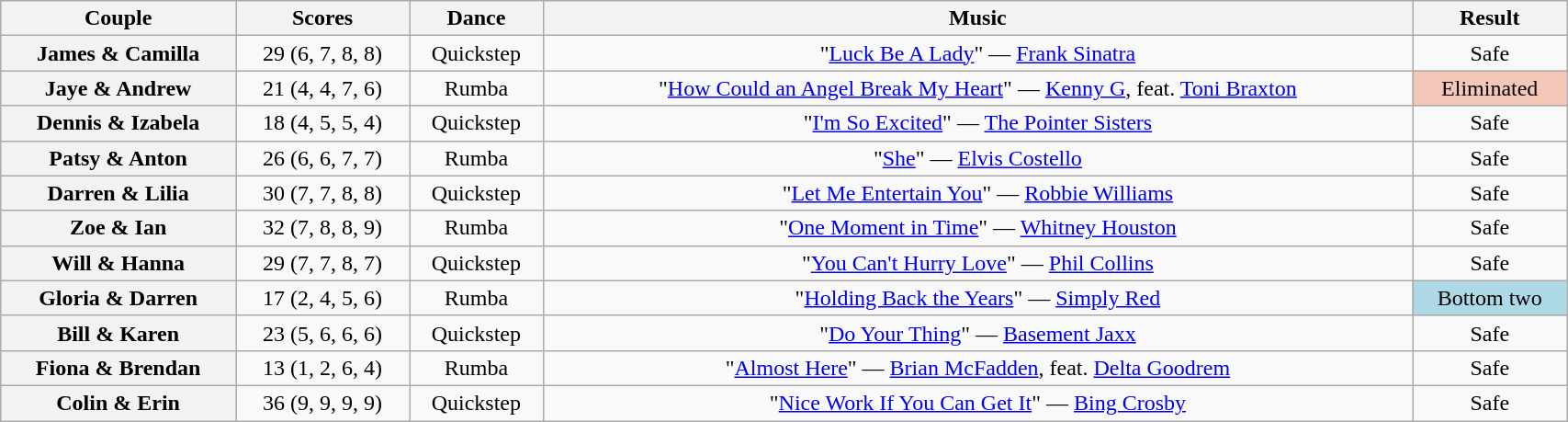<table class="wikitable sortable" style="text-align:center; width:90%">
<tr>
<th scope="col">Couple</th>
<th scope="col">Scores</th>
<th scope="col" class="unsortable">Dance</th>
<th scope="col" class="unsortable">Music</th>
<th scope="col" class="unsortable">Result</th>
</tr>
<tr>
<th scope="row">James & Camilla</th>
<td>29 (6, 7, 8, 8)</td>
<td>Quickstep</td>
<td>"<a href='#'>Luck Be A Lady</a>" — <a href='#'>Frank Sinatra</a></td>
<td>Safe</td>
</tr>
<tr>
<th scope="row">Jaye & Andrew</th>
<td>21 (4, 4, 7, 6)</td>
<td>Rumba</td>
<td>"<a href='#'>How Could an Angel Break My Heart</a>" — <a href='#'>Kenny G</a>, feat. <a href='#'>Toni Braxton</a></td>
<td bgcolor="f4c7b8">Eliminated</td>
</tr>
<tr>
<th scope="row">Dennis & Izabela</th>
<td>18 (4, 5, 5, 4)</td>
<td>Quickstep</td>
<td>"<a href='#'>I'm So Excited</a>" — <a href='#'>The Pointer Sisters</a></td>
<td>Safe</td>
</tr>
<tr>
<th scope="row">Patsy & Anton</th>
<td>26 (6, 6, 7, 7)</td>
<td>Rumba</td>
<td>"<a href='#'>She</a>" — <a href='#'>Elvis Costello</a></td>
<td>Safe</td>
</tr>
<tr>
<th scope="row">Darren & Lilia</th>
<td>30 (7, 7, 8, 8)</td>
<td>Quickstep</td>
<td>"<a href='#'>Let Me Entertain You</a>" — <a href='#'>Robbie Williams</a></td>
<td>Safe</td>
</tr>
<tr>
<th scope="row">Zoe & Ian</th>
<td>32 (7, 8, 8, 9)</td>
<td>Rumba</td>
<td>"<a href='#'>One Moment in Time</a>" — <a href='#'>Whitney Houston</a></td>
<td>Safe</td>
</tr>
<tr>
<th scope="row">Will & Hanna</th>
<td>29 (7, 7, 8, 7)</td>
<td>Quickstep</td>
<td>"<a href='#'>You Can't Hurry Love</a>" — <a href='#'>Phil Collins</a></td>
<td>Safe</td>
</tr>
<tr>
<th scope="row">Gloria & Darren</th>
<td>17 (2, 4, 5, 6)</td>
<td>Rumba</td>
<td>"<a href='#'>Holding Back the Years</a>" — <a href='#'>Simply Red</a></td>
<td bgcolor="lightblue">Bottom two</td>
</tr>
<tr>
<th scope="row">Bill & Karen</th>
<td>23 (5, 6, 6, 6)</td>
<td>Quickstep</td>
<td>"<a href='#'>Do Your Thing</a>" — <a href='#'>Basement Jaxx</a></td>
<td>Safe</td>
</tr>
<tr>
<th scope="row">Fiona & Brendan</th>
<td>13 (1, 2, 6, 4)</td>
<td>Rumba</td>
<td>"<a href='#'>Almost Here</a>" — <a href='#'>Brian McFadden</a>, feat. <a href='#'>Delta Goodrem</a></td>
<td>Safe</td>
</tr>
<tr>
<th scope="row">Colin & Erin</th>
<td>36 (9, 9, 9, 9)</td>
<td>Quickstep</td>
<td>"<a href='#'>Nice Work If You Can Get It</a>" — <a href='#'>Bing Crosby</a></td>
<td>Safe</td>
</tr>
</table>
